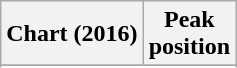<table class="wikitable sortable plainrowheaders">
<tr>
<th scope="col">Chart (2016)</th>
<th scope="col">Peak<br>position</th>
</tr>
<tr>
</tr>
<tr>
</tr>
</table>
